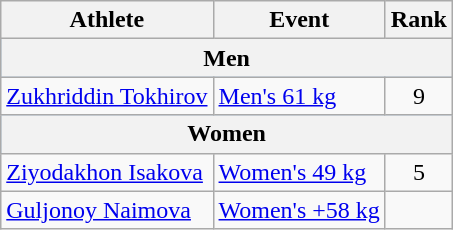<table class="wikitable" style="font-size:100%;">
<tr>
<th>Athlete</th>
<th>Event</th>
<th>Rank</th>
</tr>
<tr style="background:#9acdff;">
<th colspan=6>Men</th>
</tr>
<tr align=center>
<td align=left><a href='#'>Zukhriddin Tokhirov</a></td>
<td align=left><a href='#'>Men's 61 kg</a></td>
<td>9</td>
</tr>
<tr style="background:#9acdff;">
<th colspan=6>Women</th>
</tr>
<tr align=center>
<td align=left><a href='#'>Ziyodakhon Isakova</a></td>
<td align=left><a href='#'>Women's 49 kg</a></td>
<td>5</td>
</tr>
<tr align=center>
<td align=left><a href='#'>Guljonoy Naimova</a></td>
<td align=left><a href='#'>Women's +58 kg</a></td>
<td></td>
</tr>
</table>
